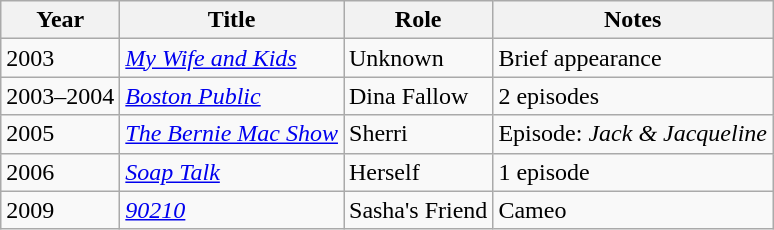<table class="wikitable">
<tr>
<th>Year</th>
<th>Title</th>
<th>Role</th>
<th>Notes</th>
</tr>
<tr>
<td>2003</td>
<td><em><a href='#'>My Wife and Kids</a></em></td>
<td>Unknown</td>
<td>Brief appearance</td>
</tr>
<tr>
<td>2003–2004</td>
<td><em><a href='#'>Boston Public</a></em></td>
<td>Dina Fallow</td>
<td>2 episodes</td>
</tr>
<tr>
<td>2005</td>
<td><em><a href='#'>The Bernie Mac Show</a></em></td>
<td>Sherri</td>
<td>Episode: <em>Jack & Jacqueline</em></td>
</tr>
<tr>
<td>2006</td>
<td><em><a href='#'>Soap Talk</a></em></td>
<td>Herself</td>
<td>1 episode</td>
</tr>
<tr>
<td>2009</td>
<td><em><a href='#'>90210</a></em></td>
<td>Sasha's Friend</td>
<td>Cameo</td>
</tr>
</table>
